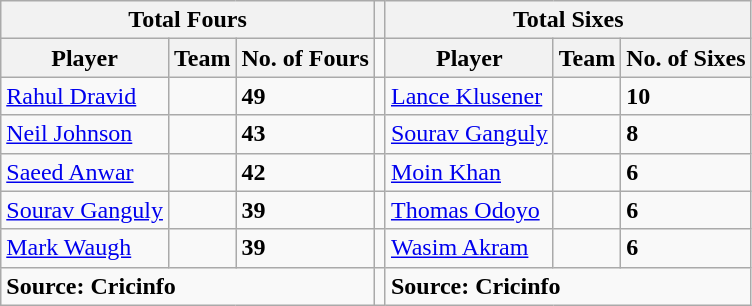<table class="wikitable">
<tr>
<th colspan="3">Total Fours</th>
<th></th>
<th colspan="3">Total Sixes</th>
</tr>
<tr>
<th>Player</th>
<th>Team</th>
<th>No. of Fours</th>
<td></td>
<th>Player</th>
<th>Team</th>
<th>No. of Sixes</th>
</tr>
<tr>
<td><a href='#'>Rahul Dravid</a></td>
<td></td>
<td><strong>49</strong></td>
<td></td>
<td><a href='#'>Lance Klusener</a></td>
<td></td>
<td><strong>10</strong></td>
</tr>
<tr>
<td><a href='#'>Neil Johnson</a></td>
<td></td>
<td><strong>43</strong></td>
<td></td>
<td><a href='#'>Sourav Ganguly</a></td>
<td></td>
<td><strong>8</strong></td>
</tr>
<tr>
<td><a href='#'>Saeed Anwar</a></td>
<td></td>
<td><strong>42</strong></td>
<td></td>
<td><a href='#'>Moin Khan</a></td>
<td></td>
<td><strong>6</strong></td>
</tr>
<tr>
<td><a href='#'>Sourav Ganguly</a></td>
<td></td>
<td><strong>39</strong></td>
<td></td>
<td><a href='#'>Thomas Odoyo</a></td>
<td></td>
<td><strong>6</strong></td>
</tr>
<tr>
<td><a href='#'>Mark Waugh</a></td>
<td></td>
<td><strong>39</strong></td>
<td></td>
<td><a href='#'>Wasim Akram</a></td>
<td></td>
<td><strong>6</strong></td>
</tr>
<tr>
<td colspan="3"><strong>Source: Cricinfo</strong></td>
<td></td>
<td colspan="3"><strong>Source: Cricinfo</strong></td>
</tr>
</table>
